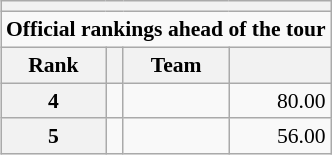<table class="wikitable" style="text-align:center; font-size: 90%; float: right; margin-left: 1em;">
<tr>
<th colspan="4"></th>
</tr>
<tr>
<td colspan=4 style="text-align:center;"><strong>Official rankings ahead of the tour</strong><noinclude></noinclude></td>
</tr>
<tr>
<th>Rank</th>
<th></th>
<th>Team</th>
<th></th>
</tr>
<tr>
<th>4</th>
<td></td>
<td align=left></td>
<td align=right>80.00</td>
</tr>
<tr>
<th>5</th>
<td></td>
<td align=left></td>
<td align=right>56.00</td>
</tr>
</table>
